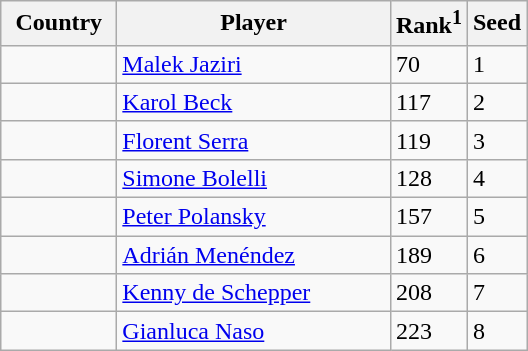<table class="sortable wikitable">
<tr>
<th width="70">Country</th>
<th width="175">Player</th>
<th>Rank<sup>1</sup></th>
<th>Seed</th>
</tr>
<tr>
<td></td>
<td><a href='#'>Malek Jaziri</a></td>
<td>70</td>
<td>1</td>
</tr>
<tr>
<td></td>
<td><a href='#'>Karol Beck</a></td>
<td>117</td>
<td>2</td>
</tr>
<tr>
<td></td>
<td><a href='#'>Florent Serra</a></td>
<td>119</td>
<td>3</td>
</tr>
<tr>
<td></td>
<td><a href='#'>Simone Bolelli</a></td>
<td>128</td>
<td>4</td>
</tr>
<tr>
<td></td>
<td><a href='#'>Peter Polansky</a></td>
<td>157</td>
<td>5</td>
</tr>
<tr>
<td></td>
<td><a href='#'>Adrián Menéndez</a></td>
<td>189</td>
<td>6</td>
</tr>
<tr>
<td></td>
<td><a href='#'>Kenny de Schepper</a></td>
<td>208</td>
<td>7</td>
</tr>
<tr>
<td></td>
<td><a href='#'>Gianluca Naso</a></td>
<td>223</td>
<td>8</td>
</tr>
</table>
